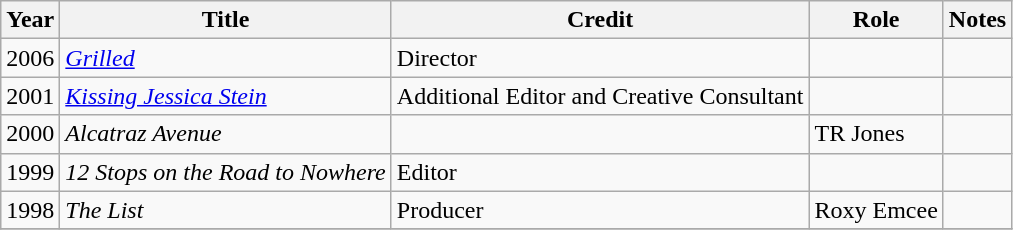<table class="wikitable sortable">
<tr>
<th>Year</th>
<th>Title</th>
<th>Credit</th>
<th>Role</th>
<th>Notes</th>
</tr>
<tr>
<td>2006</td>
<td><em><a href='#'>Grilled</a></em></td>
<td>Director</td>
<td></td>
<td></td>
</tr>
<tr>
<td>2001</td>
<td><em><a href='#'>Kissing Jessica Stein</a></em></td>
<td>Additional Editor and Creative Consultant</td>
<td></td>
<td></td>
</tr>
<tr>
<td>2000</td>
<td><em>Alcatraz Avenue</em></td>
<td></td>
<td>TR Jones</td>
<td></td>
</tr>
<tr>
<td>1999</td>
<td><em>12 Stops on the Road to Nowhere</em></td>
<td>Editor</td>
<td></td>
<td></td>
</tr>
<tr>
<td>1998</td>
<td><em>The List</em></td>
<td>Producer</td>
<td>Roxy Emcee</td>
<td></td>
</tr>
<tr>
</tr>
</table>
